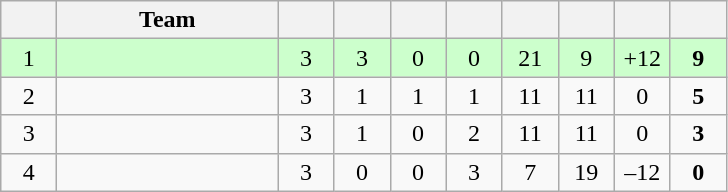<table class="wikitable" style="text-align: center; font-size: 100%;">
<tr>
<th width="30"></th>
<th width="140">Team</th>
<th width="30"></th>
<th width="30"></th>
<th width="30"></th>
<th width="30"></th>
<th width="30"></th>
<th width="30"></th>
<th width="30"></th>
<th width="30"></th>
</tr>
<tr style="background-color: #ccffcc;">
<td>1</td>
<td align=left><strong></strong></td>
<td>3</td>
<td>3</td>
<td>0</td>
<td>0</td>
<td>21</td>
<td>9</td>
<td>+12</td>
<td><strong>9</strong></td>
</tr>
<tr>
<td>2</td>
<td align=left></td>
<td>3</td>
<td>1</td>
<td>1</td>
<td>1</td>
<td>11</td>
<td>11</td>
<td>0</td>
<td><strong>5</strong></td>
</tr>
<tr>
<td>3</td>
<td align=left></td>
<td>3</td>
<td>1</td>
<td>0</td>
<td>2</td>
<td>11</td>
<td>11</td>
<td>0</td>
<td><strong>3</strong></td>
</tr>
<tr>
<td>4</td>
<td align=left></td>
<td>3</td>
<td>0</td>
<td>0</td>
<td>3</td>
<td>7</td>
<td>19</td>
<td>–12</td>
<td><strong>0</strong></td>
</tr>
</table>
